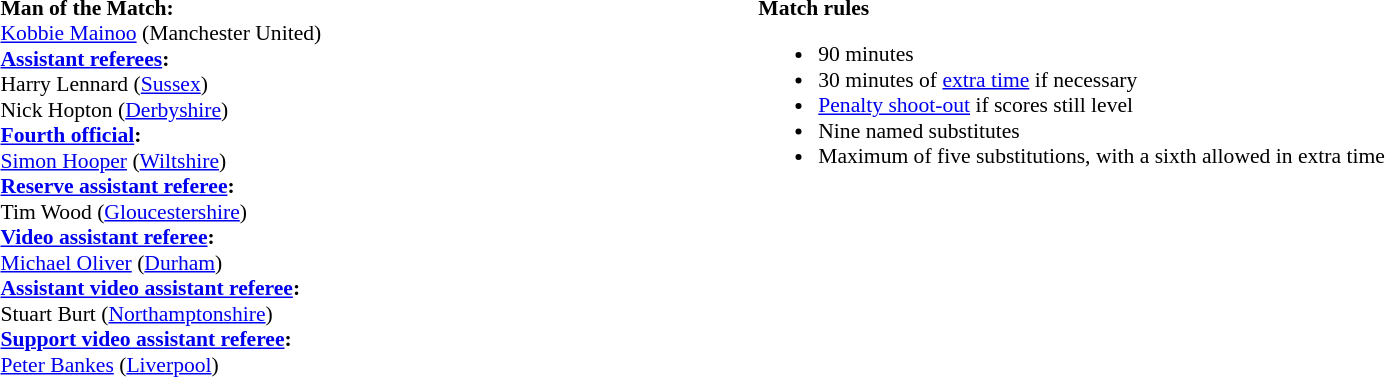<table style="width:100%;font-size:90%">
<tr>
<td style="width:40%;vertical-align:top"><br><strong>Man of the Match:</strong>
<br><a href='#'>Kobbie Mainoo</a> (Manchester United)<br><strong><a href='#'>Assistant referees</a>:</strong>
<br>Harry Lennard (<a href='#'>Sussex</a>)
<br>Nick Hopton (<a href='#'>Derbyshire</a>)
<br><strong><a href='#'>Fourth official</a>:</strong>
<br><a href='#'>Simon Hooper</a> (<a href='#'>Wiltshire</a>)
<br><strong><a href='#'>Reserve assistant referee</a>:</strong>
<br>Tim Wood (<a href='#'>Gloucestershire</a>)
<br><strong><a href='#'>Video assistant referee</a>:</strong>
<br><a href='#'>Michael Oliver</a> (<a href='#'>Durham</a>)
<br><strong><a href='#'>Assistant video assistant referee</a>:</strong>
<br>Stuart Burt (<a href='#'>Northamptonshire</a>)
<br><strong><a href='#'>Support video assistant referee</a>:</strong>
<br><a href='#'>Peter Bankes</a> (<a href='#'>Liverpool</a>)</td>
<td style="width:60%;vertical-align:top"><br><strong>Match rules</strong><ul><li>90 minutes</li><li>30 minutes of <a href='#'>extra time</a> if necessary</li><li><a href='#'>Penalty shoot-out</a> if scores still level</li><li>Nine named substitutes</li><li>Maximum of five substitutions, with a sixth allowed in extra time</li></ul></td>
</tr>
</table>
